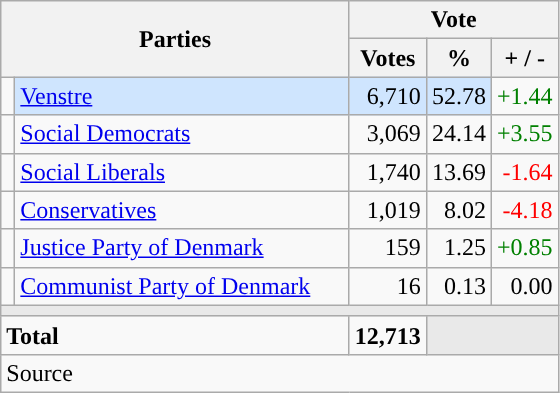<table class="wikitable" style="text-align:right;">
<tr>
<th style="text-align:centre;" rowspan="2" colspan="2" width="225">Parties</th>
<th colspan="3">Vote</th>
</tr>
<tr>
<th width="15">Votes</th>
<th width="15">%</th>
<th width="15">+ / -</th>
</tr>
<tr>
<td width="2" style="color:inherit;background:"></td>
<td bgcolor=#cfe5fe  align="left"><a href='#'>Venstre</a></td>
<td bgcolor=#cfe5fe>6,710</td>
<td bgcolor=#cfe5fe>52.78</td>
<td style=color:green;>+1.44</td>
</tr>
<tr>
<td width="2" style="color:inherit;background:"></td>
<td align="left"><a href='#'>Social Democrats</a></td>
<td>3,069</td>
<td>24.14</td>
<td style=color:green;>+3.55</td>
</tr>
<tr>
<td width="2" style="color:inherit;background:"></td>
<td align="left"><a href='#'>Social Liberals</a></td>
<td>1,740</td>
<td>13.69</td>
<td style=color:red;>-1.64</td>
</tr>
<tr>
<td width="2" style="color:inherit;background:"></td>
<td align="left"><a href='#'>Conservatives</a></td>
<td>1,019</td>
<td>8.02</td>
<td style=color:red;>-4.18</td>
</tr>
<tr>
<td width="2" style="color:inherit;background:"></td>
<td align="left"><a href='#'>Justice Party of Denmark</a></td>
<td>159</td>
<td>1.25</td>
<td style=color:green;>+0.85</td>
</tr>
<tr>
<td width="2" style="color:inherit;background:"></td>
<td align="left"><a href='#'>Communist Party of Denmark</a></td>
<td>16</td>
<td>0.13</td>
<td>0.00</td>
</tr>
<tr>
<td colspan="7" bgcolor="#E9E9E9"></td>
</tr>
<tr>
<td align="left" colspan="2"><strong>Total</strong></td>
<td><strong>12,713</strong></td>
<td bgcolor="#E9E9E9" colspan="2"></td>
</tr>
<tr>
<td align="left" colspan="6">Source</td>
</tr>
</table>
